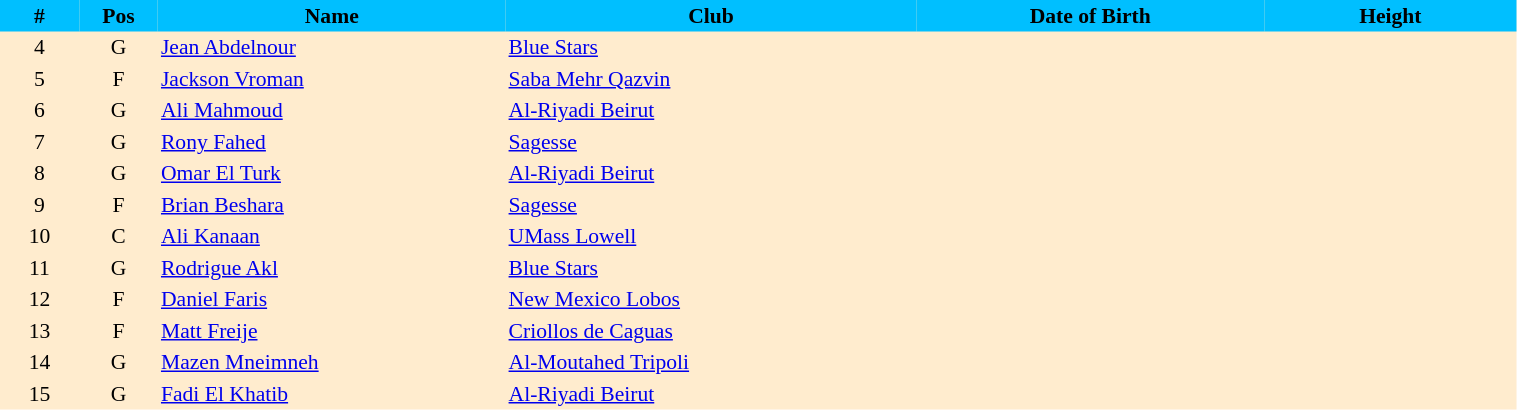<table border=0 cellpadding=2 cellspacing=0  |- bgcolor=#FFECCE style="text-align:center; font-size:90%;" width=80%>
<tr bgcolor=#00BFFF>
<th width=5%>#</th>
<th width=5%>Pos</th>
<th width=22%>Name</th>
<th width=26%>Club</th>
<th width=22%>Date of Birth</th>
<th width=16%>Height</th>
</tr>
<tr>
<td>4</td>
<td>G</td>
<td align=left><a href='#'>Jean Abdelnour</a></td>
<td align=left> <a href='#'>Blue Stars</a></td>
<td align=left></td>
<td></td>
</tr>
<tr>
<td>5</td>
<td>F</td>
<td align=left><a href='#'>Jackson Vroman</a></td>
<td align=left> <a href='#'>Saba Mehr Qazvin</a></td>
<td align=left></td>
<td></td>
</tr>
<tr>
<td>6</td>
<td>G</td>
<td align=left><a href='#'>Ali Mahmoud</a></td>
<td align=left> <a href='#'>Al-Riyadi Beirut</a></td>
<td align=left></td>
<td></td>
</tr>
<tr>
<td>7</td>
<td>G</td>
<td align=left><a href='#'>Rony Fahed</a></td>
<td align=left> <a href='#'>Sagesse</a></td>
<td align=left></td>
<td></td>
</tr>
<tr>
<td>8</td>
<td>G</td>
<td align=left><a href='#'>Omar El Turk</a></td>
<td align=left> <a href='#'>Al-Riyadi Beirut</a></td>
<td align=left></td>
<td></td>
</tr>
<tr>
<td>9</td>
<td>F</td>
<td align=left><a href='#'>Brian Beshara</a></td>
<td align=left> <a href='#'>Sagesse</a></td>
<td align=left></td>
<td></td>
</tr>
<tr>
<td>10</td>
<td>C</td>
<td align=left><a href='#'>Ali Kanaan</a></td>
<td align=left> <a href='#'>UMass Lowell</a></td>
<td align=left></td>
<td></td>
</tr>
<tr>
<td>11</td>
<td>G</td>
<td align=left><a href='#'>Rodrigue Akl</a></td>
<td align=left> <a href='#'>Blue Stars</a></td>
<td align=left></td>
<td></td>
</tr>
<tr>
<td>12</td>
<td>F</td>
<td align=left><a href='#'>Daniel Faris</a></td>
<td align=left> <a href='#'>New Mexico Lobos</a></td>
<td align=left></td>
<td></td>
</tr>
<tr>
<td>13</td>
<td>F</td>
<td align=left><a href='#'>Matt Freije</a></td>
<td align=left> <a href='#'>Criollos de Caguas</a></td>
<td align=left></td>
<td></td>
</tr>
<tr>
<td>14</td>
<td>G</td>
<td align=left><a href='#'>Mazen Mneimneh</a></td>
<td align=left> <a href='#'>Al-Moutahed Tripoli</a></td>
<td align=left></td>
<td></td>
</tr>
<tr>
<td>15</td>
<td>G</td>
<td align=left><a href='#'>Fadi El Khatib</a></td>
<td align=left> <a href='#'>Al-Riyadi Beirut</a></td>
<td align=left></td>
<td></td>
</tr>
</table>
